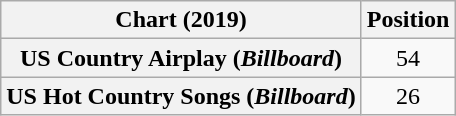<table class="wikitable sortable plainrowheaders" style="text-align:center">
<tr>
<th>Chart (2019)</th>
<th>Position</th>
</tr>
<tr>
<th scope="row">US Country Airplay (<em>Billboard</em>)</th>
<td>54</td>
</tr>
<tr>
<th scope="row">US Hot Country Songs (<em>Billboard</em>)</th>
<td>26</td>
</tr>
</table>
